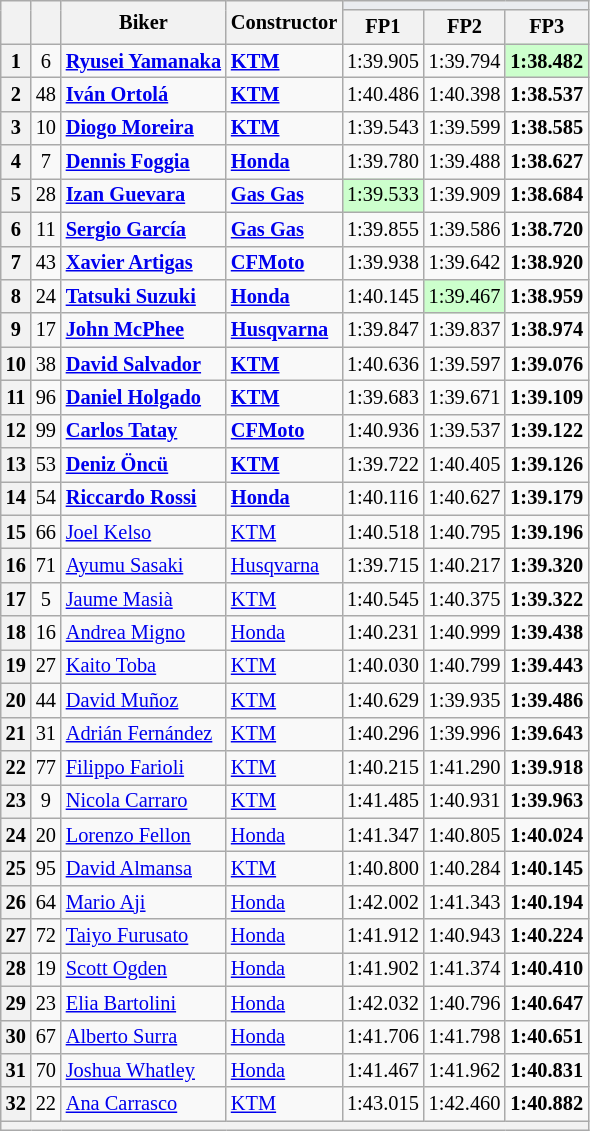<table class="wikitable sortable" style="font-size: 85%;">
<tr>
<th rowspan="2"></th>
<th rowspan="2"></th>
<th rowspan="2">Biker</th>
<th rowspan="2">Constructor</th>
<th colspan="3" style="background:#eaecf0; text-align:center;"></th>
</tr>
<tr>
<th scope="col">FP1</th>
<th scope="col">FP2</th>
<th scope="col">FP3</th>
</tr>
<tr>
<th scope="row">1</th>
<td align="center">6</td>
<td><strong> <a href='#'>Ryusei Yamanaka</a></strong></td>
<td><strong><a href='#'>KTM</a></strong></td>
<td>1:39.905</td>
<td>1:39.794</td>
<td style="background:#ccffcc;"><strong>1:38.482</strong></td>
</tr>
<tr>
<th scope="row">2</th>
<td align="center">48</td>
<td> <strong><a href='#'>Iván Ortolá</a></strong></td>
<td><strong><a href='#'>KTM</a></strong></td>
<td>1:40.486</td>
<td>1:40.398</td>
<td><strong>1:38.537</strong></td>
</tr>
<tr>
<th scope="row">3</th>
<td align="center">10</td>
<td><strong> <a href='#'>Diogo Moreira</a></strong></td>
<td><strong><a href='#'>KTM</a></strong></td>
<td>1:39.543</td>
<td>1:39.599</td>
<td><strong>1:38.585</strong></td>
</tr>
<tr>
<th scope="row">4</th>
<td align="center">7</td>
<td><strong> <a href='#'>Dennis Foggia</a></strong></td>
<td><strong><a href='#'>Honda</a></strong></td>
<td>1:39.780</td>
<td>1:39.488</td>
<td><strong>1:38.627</strong></td>
</tr>
<tr>
<th scope="row">5</th>
<td align="center">28</td>
<td><strong> <a href='#'>Izan Guevara</a></strong></td>
<td><strong><a href='#'>Gas Gas</a></strong></td>
<td style="background:#ccffcc;">1:39.533</td>
<td>1:39.909</td>
<td><strong>1:38.684</strong></td>
</tr>
<tr>
<th scope="row">6</th>
<td align="center">11</td>
<td><strong> <a href='#'>Sergio García</a></strong></td>
<td><strong><a href='#'>Gas Gas</a></strong></td>
<td>1:39.855</td>
<td>1:39.586</td>
<td><strong>1:38.720</strong></td>
</tr>
<tr>
<th scope="row">7</th>
<td align="center">43</td>
<td><strong> <a href='#'>Xavier Artigas</a></strong></td>
<td><strong><a href='#'>CFMoto</a></strong></td>
<td>1:39.938</td>
<td>1:39.642</td>
<td><strong>1:38.920</strong></td>
</tr>
<tr>
<th scope="row">8</th>
<td align="center">24</td>
<td><strong> <a href='#'>Tatsuki Suzuki</a></strong></td>
<td><strong><a href='#'>Honda</a></strong></td>
<td>1:40.145</td>
<td style="background:#ccffcc;">1:39.467</td>
<td><strong>1:38.959</strong></td>
</tr>
<tr>
<th scope="row">9</th>
<td align="center">17</td>
<td><strong></strong> <strong><a href='#'>John McPhee</a></strong></td>
<td><strong><a href='#'>Husqvarna</a></strong></td>
<td>1:39.847</td>
<td>1:39.837</td>
<td><strong>1:38.974</strong></td>
</tr>
<tr>
<th scope="row">10</th>
<td align="center">38</td>
<td> <strong><a href='#'>David Salvador</a></strong></td>
<td><strong><a href='#'>KTM</a></strong></td>
<td>1:40.636</td>
<td>1:39.597</td>
<td><strong>1:39.076</strong></td>
</tr>
<tr>
<th scope="row">11</th>
<td align="center">96</td>
<td><strong></strong> <strong><a href='#'>Daniel Holgado</a></strong></td>
<td><strong><a href='#'>KTM</a></strong></td>
<td>1:39.683</td>
<td>1:39.671</td>
<td><strong>1:39.109</strong></td>
</tr>
<tr>
<th scope="row">12</th>
<td align="center">99</td>
<td> <strong><a href='#'>Carlos Tatay</a></strong></td>
<td><strong><a href='#'>CFMoto</a></strong></td>
<td>1:40.936</td>
<td>1:39.537</td>
<td><strong>1:39.122</strong></td>
</tr>
<tr>
<th scope="row">13</th>
<td align="center">53</td>
<td><strong></strong> <strong><a href='#'>Deniz Öncü</a></strong></td>
<td><strong><a href='#'>KTM</a></strong></td>
<td>1:39.722</td>
<td>1:40.405</td>
<td><strong>1:39.126</strong></td>
</tr>
<tr>
<th scope="row">14</th>
<td align="center">54</td>
<td><strong> <a href='#'>Riccardo Rossi</a></strong></td>
<td><strong><a href='#'>Honda</a></strong></td>
<td>1:40.116</td>
<td>1:40.627</td>
<td><strong>1:39.179</strong></td>
</tr>
<tr>
<th scope="row">15</th>
<td align="center">66</td>
<td> <a href='#'>Joel Kelso</a></td>
<td><a href='#'>KTM</a></td>
<td>1:40.518</td>
<td>1:40.795</td>
<td><strong>1:39.196</strong></td>
</tr>
<tr>
<th scope="row">16</th>
<td align="center">71</td>
<td> <a href='#'>Ayumu Sasaki</a></td>
<td><a href='#'>Husqvarna</a></td>
<td>1:39.715</td>
<td>1:40.217</td>
<td><strong>1:39.320</strong></td>
</tr>
<tr>
<th scope="row">17</th>
<td align="center">5</td>
<td> <a href='#'>Jaume Masià</a></td>
<td><a href='#'>KTM</a></td>
<td>1:40.545</td>
<td>1:40.375</td>
<td><strong>1:39.322</strong></td>
</tr>
<tr>
<th scope="row">18</th>
<td align="center">16</td>
<td> <a href='#'>Andrea Migno</a></td>
<td><a href='#'>Honda</a></td>
<td>1:40.231</td>
<td>1:40.999</td>
<td><strong>1:39.438</strong></td>
</tr>
<tr>
<th scope="row">19</th>
<td align="center">27</td>
<td> <a href='#'>Kaito Toba</a></td>
<td><a href='#'>KTM</a></td>
<td>1:40.030</td>
<td>1:40.799</td>
<td><strong>1:39.443</strong></td>
</tr>
<tr>
<th scope="row">20</th>
<td align="center">44</td>
<td> <a href='#'>David Muñoz</a></td>
<td><a href='#'>KTM</a></td>
<td>1:40.629</td>
<td>1:39.935</td>
<td><strong>1:39.486</strong></td>
</tr>
<tr>
<th scope="row">21</th>
<td align="center">31</td>
<td> <a href='#'>Adrián Fernández</a></td>
<td><a href='#'>KTM</a></td>
<td>1:40.296</td>
<td>1:39.996</td>
<td><strong>1:39.643</strong></td>
</tr>
<tr>
<th scope="row">22</th>
<td align="center">77</td>
<td> <a href='#'>Filippo Farioli</a></td>
<td><a href='#'>KTM</a></td>
<td>1:40.215</td>
<td>1:41.290</td>
<td><strong>1:39.918</strong></td>
</tr>
<tr>
<th scope="row">23</th>
<td align="center">9</td>
<td> <a href='#'>Nicola Carraro</a></td>
<td><a href='#'>KTM</a></td>
<td>1:41.485</td>
<td>1:40.931</td>
<td><strong>1:39.963</strong></td>
</tr>
<tr>
<th scope="row">24</th>
<td align="center">20</td>
<td> <a href='#'>Lorenzo Fellon</a></td>
<td><a href='#'>Honda</a></td>
<td>1:41.347</td>
<td>1:40.805</td>
<td><strong>1:40.024</strong></td>
</tr>
<tr>
<th scope="row">25</th>
<td align="center">95</td>
<td> <a href='#'>David Almansa</a></td>
<td><a href='#'>KTM</a></td>
<td>1:40.800</td>
<td>1:40.284</td>
<td><strong>1:40.145</strong></td>
</tr>
<tr>
<th scope="row">26</th>
<td align="center">64</td>
<td> <a href='#'>Mario Aji</a></td>
<td><a href='#'>Honda</a></td>
<td>1:42.002</td>
<td>1:41.343</td>
<td><strong>1:40.194</strong></td>
</tr>
<tr>
<th scope="row">27</th>
<td align="center">72</td>
<td> <a href='#'>Taiyo Furusato</a></td>
<td><a href='#'>Honda</a></td>
<td>1:41.912</td>
<td>1:40.943</td>
<td><strong>1:40.224</strong></td>
</tr>
<tr>
<th scope="row">28</th>
<td align="center">19</td>
<td> <a href='#'>Scott Ogden</a></td>
<td><a href='#'>Honda</a></td>
<td>1:41.902</td>
<td>1:41.374</td>
<td><strong>1:40.410</strong></td>
</tr>
<tr>
<th scope="row">29</th>
<td align="center">23</td>
<td> <a href='#'>Elia Bartolini</a></td>
<td><a href='#'>Honda</a></td>
<td>1:42.032</td>
<td>1:40.796</td>
<td><strong>1:40.647</strong></td>
</tr>
<tr>
<th scope="row">30</th>
<td align="center">67</td>
<td> <a href='#'>Alberto Surra</a></td>
<td><a href='#'>Honda</a></td>
<td>1:41.706</td>
<td>1:41.798</td>
<td><strong>1:40.651</strong></td>
</tr>
<tr>
<th scope="row">31</th>
<td align="center">70</td>
<td> <a href='#'>Joshua Whatley</a></td>
<td><a href='#'>Honda</a></td>
<td>1:41.467</td>
<td>1:41.962</td>
<td><strong>1:40.831</strong></td>
</tr>
<tr>
<th scope="row">32</th>
<td align="center">22</td>
<td> <a href='#'>Ana Carrasco</a></td>
<td><a href='#'>KTM</a></td>
<td>1:43.015</td>
<td>1:42.460</td>
<td><strong>1:40.882</strong></td>
</tr>
<tr>
<th colspan="7"></th>
</tr>
</table>
